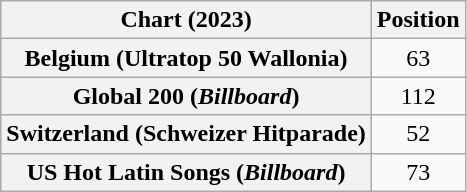<table class="wikitable sortable plainrowheaders" style="text-align:center">
<tr>
<th scope="col">Chart (2023)</th>
<th scope="col">Position</th>
</tr>
<tr>
<th scope="row">Belgium (Ultratop 50 Wallonia)</th>
<td>63</td>
</tr>
<tr>
<th scope="row">Global 200 (<em>Billboard</em>)</th>
<td>112</td>
</tr>
<tr>
<th scope="row">Switzerland (Schweizer Hitparade)</th>
<td>52</td>
</tr>
<tr>
<th scope="row">US Hot Latin Songs (<em>Billboard</em>)</th>
<td>73</td>
</tr>
</table>
